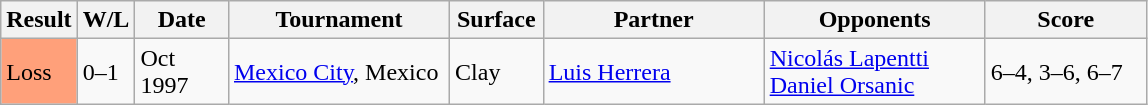<table class="sortable wikitable">
<tr>
<th style="width:40px">Result</th>
<th style="width:30px" class="unsortable">W/L</th>
<th style="width:55px">Date</th>
<th style="width:140px">Tournament</th>
<th style="width:55px">Surface</th>
<th style="width:140px">Partner</th>
<th style="width:140px">Opponents</th>
<th style="width:100px" class="unsortable">Score</th>
</tr>
<tr>
<td style="background:#ffa07a;">Loss</td>
<td>0–1</td>
<td>Oct 1997</td>
<td><a href='#'>Mexico City</a>, Mexico</td>
<td>Clay</td>
<td> <a href='#'>Luis Herrera</a></td>
<td> <a href='#'>Nicolás Lapentti</a><br> <a href='#'>Daniel Orsanic</a></td>
<td>6–4, 3–6, 6–7</td>
</tr>
</table>
